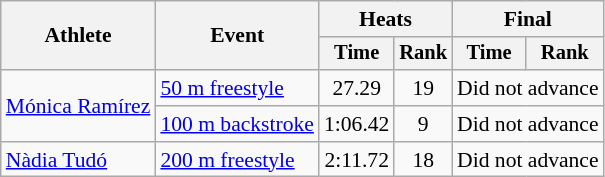<table class="wikitable" style="font-size:90%">
<tr>
<th rowspan="2">Athlete</th>
<th rowspan="2">Event</th>
<th colspan="2">Heats</th>
<th colspan="2">Final</th>
</tr>
<tr style="font-size:95%">
<th>Time</th>
<th>Rank</th>
<th>Time</th>
<th>Rank</th>
</tr>
<tr align="center">
<td rowspan="2"><a href='#'>Mónica Ramírez</a></td>
<td align="left"><a href='#'>50 m freestyle</a></td>
<td>27.29</td>
<td>19</td>
<td colspan="2">Did not advance</td>
</tr>
<tr align="center">
<td align="left"><a href='#'>100 m backstroke</a></td>
<td>1:06.42</td>
<td>9</td>
<td colspan="2">Did not advance</td>
</tr>
<tr align="center">
<td align="left"><a href='#'>Nàdia Tudó</a></td>
<td align="left"><a href='#'>200 m freestyle</a></td>
<td>2:11.72</td>
<td>18</td>
<td colspan="2">Did not advance</td>
</tr>
</table>
